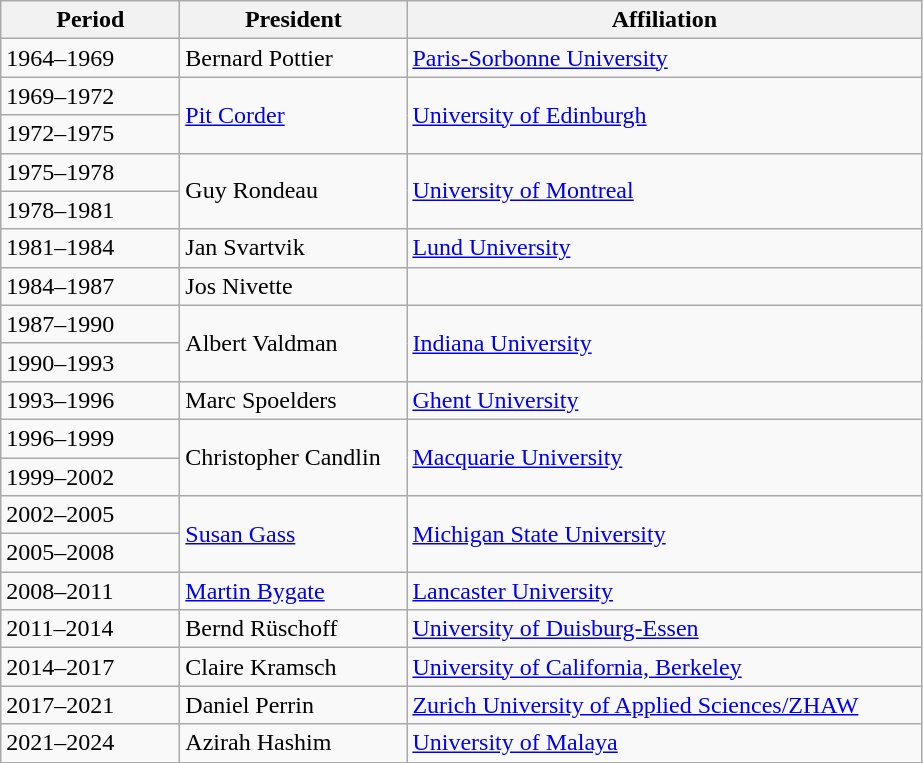<table class="wikitable plainrowheaders" style="text-align:left;">
<tr>
<th scope=col style=width:7em;>Period</th>
<th scope=col style=width:9em;>President</th>
<th scope=col style=width:21em;>Affiliation</th>
</tr>
<tr>
<td scope="row">1964–1969</td>
<td scope="row">Bernard Pottier</td>
<td scope="row"><a href='#'>Paris-Sorbonne University</a></td>
</tr>
<tr>
<td scope="row">1969–1972</td>
<td rowspan="2"><a href='#'>Pit Corder</a></td>
<td rowspan="2"><a href='#'>University of Edinburgh</a></td>
</tr>
<tr>
<td scope="row">1972–1975</td>
</tr>
<tr>
<td scope="row">1975–1978</td>
<td rowspan="2">Guy Rondeau</td>
<td rowspan="2"><a href='#'>University of Montreal</a></td>
</tr>
<tr>
<td scope="row">1978–1981</td>
</tr>
<tr>
<td scope="row">1981–1984</td>
<td scope="row">Jan Svartvik</td>
<td scope="row"><a href='#'>Lund University</a></td>
</tr>
<tr>
<td scope="row">1984–1987</td>
<td scope="row">Jos Nivette</td>
<td scope="row"></td>
</tr>
<tr>
<td scope="row">1987–1990</td>
<td rowspan="2">Albert Valdman</td>
<td rowspan="2"><a href='#'>Indiana University</a></td>
</tr>
<tr>
<td scope="row">1990–1993</td>
</tr>
<tr>
<td scope="row">1993–1996</td>
<td scope="row">Marc Spoelders</td>
<td scope="row"><a href='#'>Ghent University</a></td>
</tr>
<tr>
<td scope="row">1996–1999</td>
<td rowspan="2">Christopher Candlin</td>
<td rowspan="2"><a href='#'>Macquarie University</a></td>
</tr>
<tr>
<td scope="row">1999–2002</td>
</tr>
<tr>
<td scope="row">2002–2005</td>
<td rowspan="2"><a href='#'>Susan Gass</a></td>
<td rowspan="2"><a href='#'>Michigan State University</a></td>
</tr>
<tr>
<td scope="row">2005–2008</td>
</tr>
<tr>
<td scope="row">2008–2011</td>
<td scope="row"><a href='#'>Martin Bygate</a></td>
<td scope="row"><a href='#'>Lancaster University</a></td>
</tr>
<tr>
<td scope="row">2011–2014</td>
<td scope="row">Bernd Rüschoff</td>
<td scope="row"><a href='#'>University of Duisburg-Essen</a></td>
</tr>
<tr>
<td scope="row">2014–2017</td>
<td scope="row">Claire Kramsch</td>
<td scope="row"><a href='#'>University of California, Berkeley</a></td>
</tr>
<tr>
<td scope="row">2017–2021</td>
<td>Daniel Perrin</td>
<td><a href='#'>Zurich University of Applied Sciences/ZHAW</a></td>
</tr>
<tr>
<td>2021–2024</td>
<td>Azirah Hashim</td>
<td><a href='#'>University of Malaya</a></td>
</tr>
<tr>
</tr>
</table>
